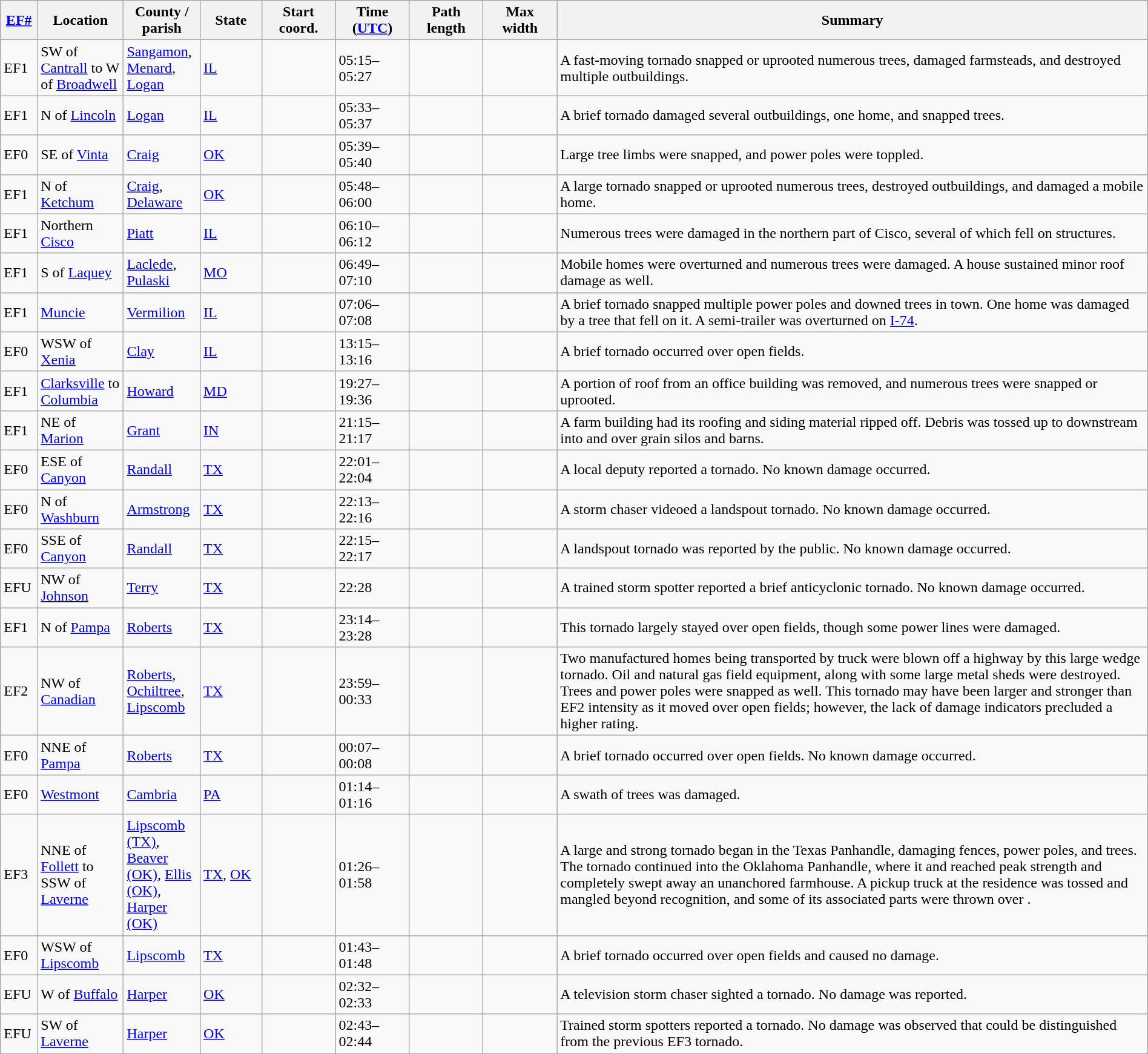<table class="wikitable sortable" style="width:100%;">
<tr>
<th scope="col" style="width:3%; text-align:center;"><a href='#'>EF#</a></th>
<th scope="col" style="width:7%; text-align:center;" class="unsortable">Location</th>
<th scope="col" style="width:6%; text-align:center;" class="unsortable">County / parish</th>
<th scope="col" style="width:5%; text-align:center;">State</th>
<th scope="col" style="width:6%; text-align:center;">Start coord.</th>
<th scope="col" style="width:6%; text-align:center;">Time (<a href='#'>UTC</a>)</th>
<th scope="col" style="width:6%; text-align:center;">Path length</th>
<th scope="col" style="width:6%; text-align:center;">Max width</th>
<th scope="col" class="unsortable" style="width:48%; text-align:center;">Summary</th>
</tr>
<tr>
<td bgcolor=>EF1</td>
<td>SW of <a href='#'>Cantrall</a> to W of <a href='#'>Broadwell</a></td>
<td><a href='#'>Sangamon</a>, <a href='#'>Menard</a>, <a href='#'>Logan</a></td>
<td><a href='#'>IL</a></td>
<td></td>
<td>05:15–05:27</td>
<td></td>
<td></td>
<td>A fast-moving tornado snapped or uprooted numerous trees, damaged farmsteads, and destroyed multiple outbuildings.</td>
</tr>
<tr>
<td bgcolor=>EF1</td>
<td>N of <a href='#'>Lincoln</a></td>
<td><a href='#'>Logan</a></td>
<td><a href='#'>IL</a></td>
<td></td>
<td>05:33–05:37</td>
<td></td>
<td></td>
<td>A brief tornado damaged several outbuildings, one home, and snapped trees.</td>
</tr>
<tr>
<td bgcolor=>EF0</td>
<td>SE of <a href='#'>Vinta</a></td>
<td><a href='#'>Craig</a></td>
<td><a href='#'>OK</a></td>
<td></td>
<td>05:39–05:40</td>
<td></td>
<td></td>
<td>Large tree limbs were snapped, and power poles were toppled.</td>
</tr>
<tr>
<td bgcolor=>EF1</td>
<td>N of <a href='#'>Ketchum</a></td>
<td><a href='#'>Craig</a>, <a href='#'>Delaware</a></td>
<td><a href='#'>OK</a></td>
<td></td>
<td>05:48–06:00</td>
<td></td>
<td></td>
<td>A large tornado snapped or uprooted numerous trees, destroyed outbuildings, and damaged a mobile home.</td>
</tr>
<tr>
<td bgcolor=>EF1</td>
<td>Northern <a href='#'>Cisco</a></td>
<td><a href='#'>Piatt</a></td>
<td><a href='#'>IL</a></td>
<td></td>
<td>06:10–06:12</td>
<td></td>
<td></td>
<td>Numerous trees were damaged in the northern part of Cisco, several of which fell on structures.</td>
</tr>
<tr>
<td bgcolor=>EF1</td>
<td>S of <a href='#'>Laquey</a></td>
<td><a href='#'>Laclede</a>, <a href='#'>Pulaski</a></td>
<td><a href='#'>MO</a></td>
<td></td>
<td>06:49–07:10</td>
<td></td>
<td></td>
<td>Mobile homes were overturned and numerous trees were damaged. A house sustained minor roof damage as well.</td>
</tr>
<tr>
<td bgcolor=>EF1</td>
<td><a href='#'>Muncie</a></td>
<td><a href='#'>Vermilion</a></td>
<td><a href='#'>IL</a></td>
<td></td>
<td>07:06–07:08</td>
<td></td>
<td></td>
<td>A brief tornado snapped multiple power poles and downed trees in town. One home was damaged by a tree that fell on it. A semi-trailer was overturned on <a href='#'>I-74</a>.</td>
</tr>
<tr>
<td bgcolor=>EF0</td>
<td>WSW of <a href='#'>Xenia</a></td>
<td><a href='#'>Clay</a></td>
<td><a href='#'>IL</a></td>
<td></td>
<td>13:15–13:16</td>
<td></td>
<td></td>
<td>A brief tornado occurred over open fields.</td>
</tr>
<tr>
<td bgcolor=>EF1</td>
<td><a href='#'>Clarksville</a> to <a href='#'>Columbia</a></td>
<td><a href='#'>Howard</a></td>
<td><a href='#'>MD</a></td>
<td></td>
<td>19:27–19:36</td>
<td></td>
<td></td>
<td>A portion of roof from an office building was removed, and numerous trees were snapped or uprooted.</td>
</tr>
<tr>
<td bgcolor=>EF1</td>
<td>NE of <a href='#'>Marion</a></td>
<td><a href='#'>Grant</a></td>
<td><a href='#'>IN</a></td>
<td></td>
<td>21:15–21:17</td>
<td></td>
<td></td>
<td>A farm building had its roofing and siding material ripped off. Debris was tossed up to  downstream into and over grain silos and barns.</td>
</tr>
<tr>
<td bgcolor=>EF0</td>
<td>ESE of <a href='#'>Canyon</a></td>
<td><a href='#'>Randall</a></td>
<td><a href='#'>TX</a></td>
<td></td>
<td>22:01–22:04</td>
<td></td>
<td></td>
<td>A local deputy reported a tornado. No known damage occurred.</td>
</tr>
<tr>
<td bgcolor=>EF0</td>
<td>N of <a href='#'>Washburn</a></td>
<td><a href='#'>Armstrong</a></td>
<td><a href='#'>TX</a></td>
<td></td>
<td>22:13–22:16</td>
<td></td>
<td></td>
<td>A storm chaser videoed a landspout tornado. No known damage occurred.</td>
</tr>
<tr>
<td bgcolor=>EF0</td>
<td>SSE of <a href='#'>Canyon</a></td>
<td><a href='#'>Randall</a></td>
<td><a href='#'>TX</a></td>
<td></td>
<td>22:15–22:17</td>
<td></td>
<td></td>
<td>A landspout tornado was reported by the public. No known damage occurred.</td>
</tr>
<tr>
<td bgcolor=>EFU</td>
<td>NW of <a href='#'>Johnson</a></td>
<td><a href='#'>Terry</a></td>
<td><a href='#'>TX</a></td>
<td></td>
<td>22:28</td>
<td></td>
<td></td>
<td>A trained storm spotter reported a brief anticyclonic tornado. No known damage occurred.</td>
</tr>
<tr>
<td bgcolor=>EF1</td>
<td>N of <a href='#'>Pampa</a></td>
<td><a href='#'>Roberts</a></td>
<td><a href='#'>TX</a></td>
<td></td>
<td>23:14–23:28</td>
<td></td>
<td></td>
<td>This tornado largely stayed over open fields, though some power lines were damaged.</td>
</tr>
<tr>
<td bgcolor=>EF2</td>
<td>NW of <a href='#'>Canadian</a></td>
<td><a href='#'>Roberts</a>, <a href='#'>Ochiltree</a>, <a href='#'>Lipscomb</a></td>
<td><a href='#'>TX</a></td>
<td></td>
<td>23:59–00:33</td>
<td></td>
<td></td>
<td>Two manufactured homes being transported by truck were blown off a highway by this large wedge tornado. Oil and natural gas field equipment, along with some large metal sheds were destroyed. Trees and power poles were snapped as well. This tornado may have been larger and stronger than EF2 intensity as it moved over open fields; however, the lack of damage indicators precluded a higher rating.</td>
</tr>
<tr>
<td bgcolor=>EF0</td>
<td>NNE of <a href='#'>Pampa</a></td>
<td><a href='#'>Roberts</a></td>
<td><a href='#'>TX</a></td>
<td></td>
<td>00:07–00:08</td>
<td></td>
<td></td>
<td>A brief tornado occurred over open fields. No known damage occurred.</td>
</tr>
<tr>
<td bgcolor=>EF0</td>
<td><a href='#'>Westmont</a></td>
<td><a href='#'>Cambria</a></td>
<td><a href='#'>PA</a></td>
<td></td>
<td>01:14–01:16</td>
<td></td>
<td></td>
<td>A swath of trees was damaged.</td>
</tr>
<tr>
<td bgcolor=>EF3</td>
<td>NNE of <a href='#'>Follett</a> to SSW of <a href='#'>Laverne</a></td>
<td><a href='#'>Lipscomb (TX)</a>, <a href='#'>Beaver (OK)</a>, <a href='#'>Ellis (OK)</a>, <a href='#'>Harper (OK)</a></td>
<td><a href='#'>TX</a>, <a href='#'>OK</a></td>
<td></td>
<td>01:26–01:58</td>
<td></td>
<td></td>
<td>A large and strong tornado began in the Texas Panhandle, damaging fences, power poles, and trees. The tornado continued into the Oklahoma Panhandle, where it and reached peak strength and completely swept away an unanchored farmhouse. A pickup truck at the residence was tossed  and mangled beyond recognition, and some of its associated parts were thrown over .</td>
</tr>
<tr>
<td bgcolor=>EF0</td>
<td>WSW of <a href='#'>Lipscomb</a></td>
<td><a href='#'>Lipscomb</a></td>
<td><a href='#'>TX</a></td>
<td></td>
<td>01:43–01:48</td>
<td></td>
<td></td>
<td>A brief tornado occurred over open fields and caused no damage.</td>
</tr>
<tr>
<td bgcolor=>EFU</td>
<td>W of <a href='#'>Buffalo</a></td>
<td><a href='#'>Harper</a></td>
<td><a href='#'>OK</a></td>
<td></td>
<td>02:32–02:33</td>
<td></td>
<td></td>
<td>A television storm chaser sighted a tornado. No damage was reported.</td>
</tr>
<tr>
<td bgcolor=>EFU</td>
<td>SW of <a href='#'>Laverne</a></td>
<td><a href='#'>Harper</a></td>
<td><a href='#'>OK</a></td>
<td></td>
<td>02:43–02:44</td>
<td></td>
<td></td>
<td>Trained storm spotters reported a tornado. No damage was observed that could be distinguished from the previous EF3 tornado.</td>
</tr>
<tr>
</tr>
</table>
